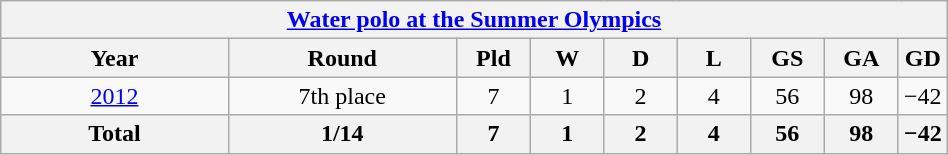<table class="wikitable" width=50% style="text-align: center;font-size:100%;">
<tr>
<th colspan=10><a href='#'>Water polo at the Summer Olympics</a></th>
</tr>
<tr>
<th width=25%>Year</th>
<th width=25%>Round</th>
<th width=8%>Pld</th>
<th width=8%>W</th>
<th width=8%>D</th>
<th width=8%>L</th>
<th width=8%>GS</th>
<th width=8%>GA</th>
<th width=10%>GD</th>
</tr>
<tr>
<td><a href='#'>2012</a></td>
<td>7th place</td>
<td>7</td>
<td>1</td>
<td>2</td>
<td>4</td>
<td>56</td>
<td>98</td>
<td>−42</td>
</tr>
<tr>
<th>Total</th>
<th>1/14</th>
<th>7</th>
<th>1</th>
<th>2</th>
<th>4</th>
<th>56</th>
<th>98</th>
<th>−42</th>
</tr>
</table>
